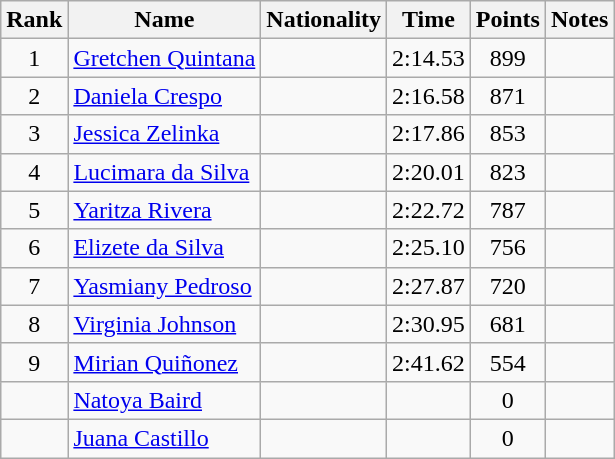<table class="wikitable sortable" style="text-align:center">
<tr>
<th>Rank</th>
<th>Name</th>
<th>Nationality</th>
<th>Time</th>
<th>Points</th>
<th>Notes</th>
</tr>
<tr>
<td>1</td>
<td align="left"><a href='#'>Gretchen Quintana</a></td>
<td align=left></td>
<td>2:14.53</td>
<td>899</td>
<td></td>
</tr>
<tr>
<td>2</td>
<td align="left"><a href='#'>Daniela Crespo</a></td>
<td align=left></td>
<td>2:16.58</td>
<td>871</td>
<td></td>
</tr>
<tr>
<td>3</td>
<td align="left"><a href='#'>Jessica Zelinka</a></td>
<td align=left></td>
<td>2:17.86</td>
<td>853</td>
<td></td>
</tr>
<tr>
<td>4</td>
<td align="left"><a href='#'>Lucimara da Silva</a></td>
<td align=left></td>
<td>2:20.01</td>
<td>823</td>
<td></td>
</tr>
<tr>
<td>5</td>
<td align="left"><a href='#'>Yaritza Rivera</a></td>
<td align=left></td>
<td>2:22.72</td>
<td>787</td>
<td></td>
</tr>
<tr>
<td>6</td>
<td align="left"><a href='#'>Elizete da Silva</a></td>
<td align=left></td>
<td>2:25.10</td>
<td>756</td>
<td></td>
</tr>
<tr>
<td>7</td>
<td align="left"><a href='#'>Yasmiany Pedroso</a></td>
<td align=left></td>
<td>2:27.87</td>
<td>720</td>
<td></td>
</tr>
<tr>
<td>8</td>
<td align="left"><a href='#'>Virginia Johnson</a></td>
<td align=left></td>
<td>2:30.95</td>
<td>681</td>
<td></td>
</tr>
<tr>
<td>9</td>
<td align="left"><a href='#'>Mirian Quiñonez</a></td>
<td align=left></td>
<td>2:41.62</td>
<td>554</td>
<td></td>
</tr>
<tr>
<td></td>
<td align="left"><a href='#'>Natoya Baird</a></td>
<td align=left></td>
<td></td>
<td>0</td>
<td></td>
</tr>
<tr>
<td></td>
<td align="left"><a href='#'>Juana Castillo</a></td>
<td align=left></td>
<td></td>
<td>0</td>
<td></td>
</tr>
</table>
